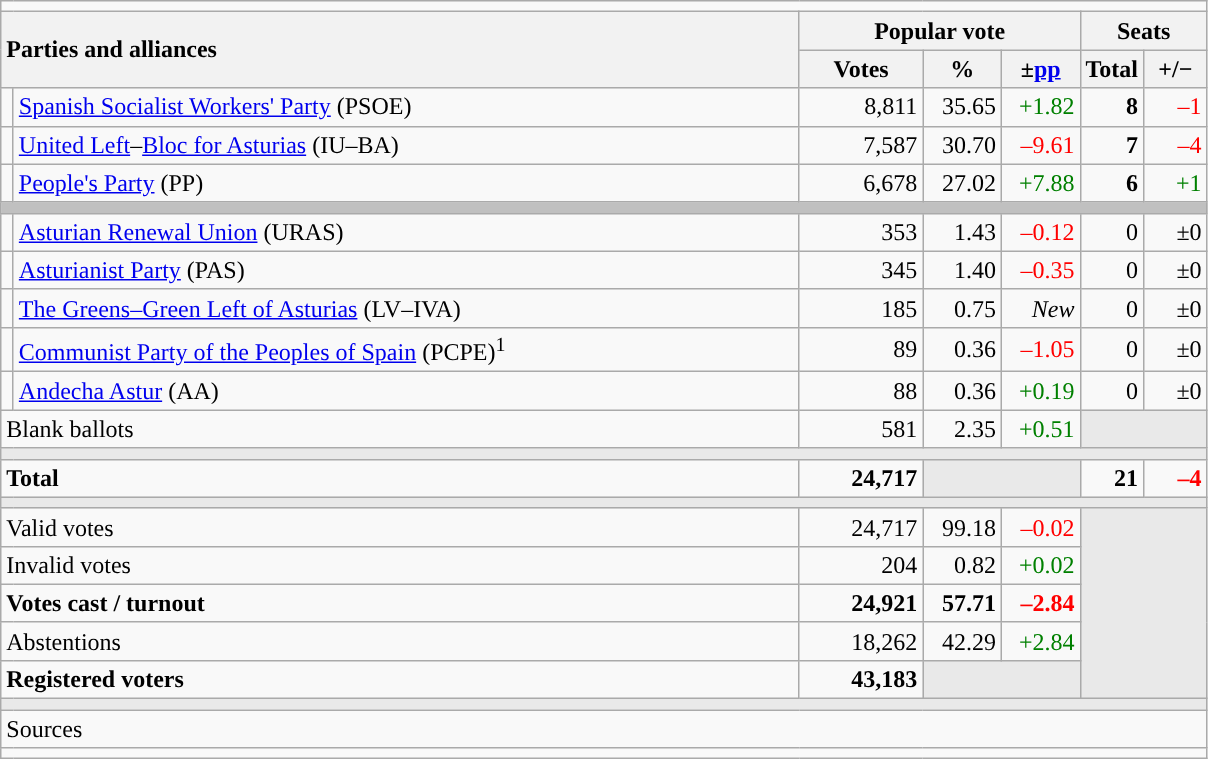<table class="wikitable" style="text-align:right;">
<tr>
<td colspan="7"></td>
</tr>
<tr>
<th style="text-align:left;" rowspan="2" colspan="2" width="525">Parties and alliances</th>
<th colspan="3">Popular vote</th>
<th colspan="2">Seats</th>
</tr>
<tr>
<th width="75">Votes</th>
<th width="45">%</th>
<th width="45">±<a href='#'>pp</a></th>
<th width="35">Total</th>
<th width="35">+/−</th>
</tr>
<tr>
<td width="1" style="color:inherit;background:"></td>
<td align="left"><a href='#'>Spanish Socialist Workers' Party</a> (PSOE)</td>
<td>8,811</td>
<td>35.65</td>
<td style="color:green;">+1.82</td>
<td><strong>8</strong></td>
<td style="color:red;">–1</td>
</tr>
<tr>
<td style="color:inherit;background:"></td>
<td align="left"><a href='#'>United Left</a>–<a href='#'>Bloc for Asturias</a> (IU–BA)</td>
<td>7,587</td>
<td>30.70</td>
<td style="color:red;">–9.61</td>
<td><strong>7</strong></td>
<td style="color:red;">–4</td>
</tr>
<tr>
<td style="color:inherit;background:"></td>
<td align="left"><a href='#'>People's Party</a> (PP)</td>
<td>6,678</td>
<td>27.02</td>
<td style="color:green;">+7.88</td>
<td><strong>6</strong></td>
<td style="color:green;">+1</td>
</tr>
<tr>
<td colspan="7" bgcolor="#C0C0C0"></td>
</tr>
<tr>
<td style="color:inherit;background:"></td>
<td align="left"><a href='#'>Asturian Renewal Union</a> (URAS)</td>
<td>353</td>
<td>1.43</td>
<td style="color:red;">–0.12</td>
<td>0</td>
<td>±0</td>
</tr>
<tr>
<td style="color:inherit;background:"></td>
<td align="left"><a href='#'>Asturianist Party</a> (PAS)</td>
<td>345</td>
<td>1.40</td>
<td style="color:red;">–0.35</td>
<td>0</td>
<td>±0</td>
</tr>
<tr>
<td style="color:inherit;background:"></td>
<td align="left"><a href='#'>The Greens–Green Left of Asturias</a> (LV–IVA)</td>
<td>185</td>
<td>0.75</td>
<td><em>New</em></td>
<td>0</td>
<td>±0</td>
</tr>
<tr>
<td style="color:inherit;background:"></td>
<td align="left"><a href='#'>Communist Party of the Peoples of Spain</a> (PCPE)<sup>1</sup></td>
<td>89</td>
<td>0.36</td>
<td style="color:red;">–1.05</td>
<td>0</td>
<td>±0</td>
</tr>
<tr>
<td style="color:inherit;background:"></td>
<td align="left"><a href='#'>Andecha Astur</a> (AA)</td>
<td>88</td>
<td>0.36</td>
<td style="color:green;">+0.19</td>
<td>0</td>
<td>±0</td>
</tr>
<tr>
<td align="left" colspan="2">Blank ballots</td>
<td>581</td>
<td>2.35</td>
<td style="color:green;">+0.51</td>
<td bgcolor="#E9E9E9" colspan="2"></td>
</tr>
<tr>
<td colspan="7" bgcolor="#E9E9E9"></td>
</tr>
<tr style="font-weight:bold;">
<td align="left" colspan="2">Total</td>
<td>24,717</td>
<td bgcolor="#E9E9E9" colspan="2"></td>
<td>21</td>
<td style="color:red;">–4</td>
</tr>
<tr>
<td colspan="7" bgcolor="#E9E9E9"></td>
</tr>
<tr>
<td align="left" colspan="2">Valid votes</td>
<td>24,717</td>
<td>99.18</td>
<td style="color:red;">–0.02</td>
<td bgcolor="#E9E9E9" colspan="2" rowspan="5"></td>
</tr>
<tr>
<td align="left" colspan="2">Invalid votes</td>
<td>204</td>
<td>0.82</td>
<td style="color:green;">+0.02</td>
</tr>
<tr style="font-weight:bold;">
<td align="left" colspan="2">Votes cast / turnout</td>
<td>24,921</td>
<td>57.71</td>
<td style="color:red;">–2.84</td>
</tr>
<tr>
<td align="left" colspan="2">Abstentions</td>
<td>18,262</td>
<td>42.29</td>
<td style="color:green;">+2.84</td>
</tr>
<tr style="font-weight:bold;">
<td align="left" colspan="2">Registered voters</td>
<td>43,183</td>
<td bgcolor="#E9E9E9" colspan="2"></td>
</tr>
<tr>
<td colspan="7" bgcolor="#E9E9E9"></td>
</tr>
<tr>
<td align="left" colspan="7">Sources</td>
</tr>
<tr>
<td colspan="7" style="text-align:left; max-width:790px;"></td>
</tr>
</table>
